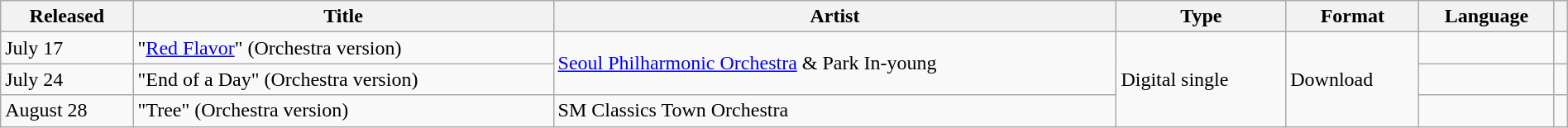<table class="wikitable" width="100%">
<tr>
<th>Released</th>
<th>Title</th>
<th>Artist</th>
<th>Type</th>
<th>Format</th>
<th>Language</th>
<th></th>
</tr>
<tr>
<td>July 17</td>
<td>"<a href='#'>Red Flavor</a>" (Orchestra version)</td>
<td rowspan="2"><a href='#'>Seoul Philharmonic Orchestra</a> & Park In-young</td>
<td rowspan="3">Digital single</td>
<td rowspan="3">Download</td>
<td></td>
<td style="text-align: center;"></td>
</tr>
<tr>
<td>July 24</td>
<td>"End of a Day" (Orchestra version)</td>
<td></td>
<td style="text-align: center;"></td>
</tr>
<tr>
<td>August 28</td>
<td>"Tree" (Orchestra version)</td>
<td>SM Classics Town Orchestra</td>
<td></td>
<td style="text-align: center;"></td>
</tr>
</table>
